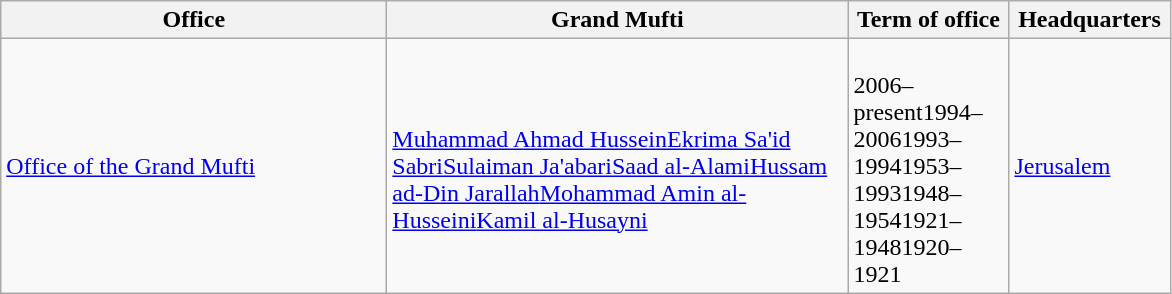<table class=wikitable>
<tr>
<th scope="row" width="250">Office</th>
<th scope="row" width="300">Grand Mufti</th>
<th scope="row" width="100">Term of office</th>
<th scope="row" width="100">Headquarters</th>
</tr>
<tr>
<td><a href='#'>Office of the Grand Mufti</a></td>
<td><br><a href='#'>Muhammad Ahmad Hussein</a><a href='#'>Ekrima Sa'id Sabri</a><a href='#'>Sulaiman Ja'abari</a><a href='#'>Saad al-Alami</a><a href='#'>Hussam ad-Din Jarallah</a><a href='#'>Mohammad Amin al-Husseini</a><a href='#'>Kamil al-Husayni</a></td>
<td><br>2006–present1994–20061993–19941953–19931948–19541921–19481920–1921</td>
<td><a href='#'>Jerusalem</a></td>
</tr>
</table>
